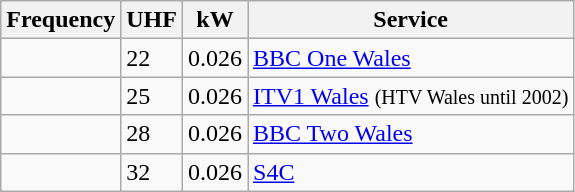<table class="wikitable sortable">
<tr>
<th>Frequency</th>
<th>UHF</th>
<th>kW</th>
<th>Service</th>
</tr>
<tr>
<td></td>
<td>22</td>
<td>0.026</td>
<td><a href='#'>BBC One Wales</a></td>
</tr>
<tr>
<td></td>
<td>25</td>
<td>0.026</td>
<td><a href='#'>ITV1 Wales</a> <small>(HTV Wales until 2002)</small></td>
</tr>
<tr>
<td></td>
<td>28</td>
<td>0.026</td>
<td><a href='#'>BBC Two Wales</a></td>
</tr>
<tr>
<td></td>
<td>32</td>
<td>0.026</td>
<td><a href='#'>S4C</a></td>
</tr>
</table>
